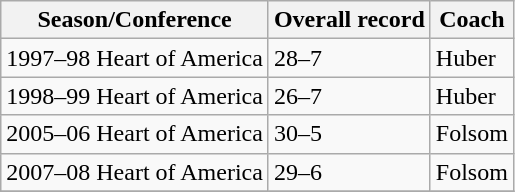<table class="wikitable">
<tr>
<th>Season/Conference</th>
<th>Overall record</th>
<th>Coach</th>
</tr>
<tr>
<td>1997–98 Heart of America</td>
<td>28–7</td>
<td>Huber</td>
</tr>
<tr>
<td>1998–99 Heart of America</td>
<td>26–7</td>
<td>Huber</td>
</tr>
<tr>
<td>2005–06 Heart of America</td>
<td>30–5</td>
<td>Folsom</td>
</tr>
<tr>
<td>2007–08 Heart of America</td>
<td>29–6</td>
<td>Folsom</td>
</tr>
<tr>
</tr>
</table>
